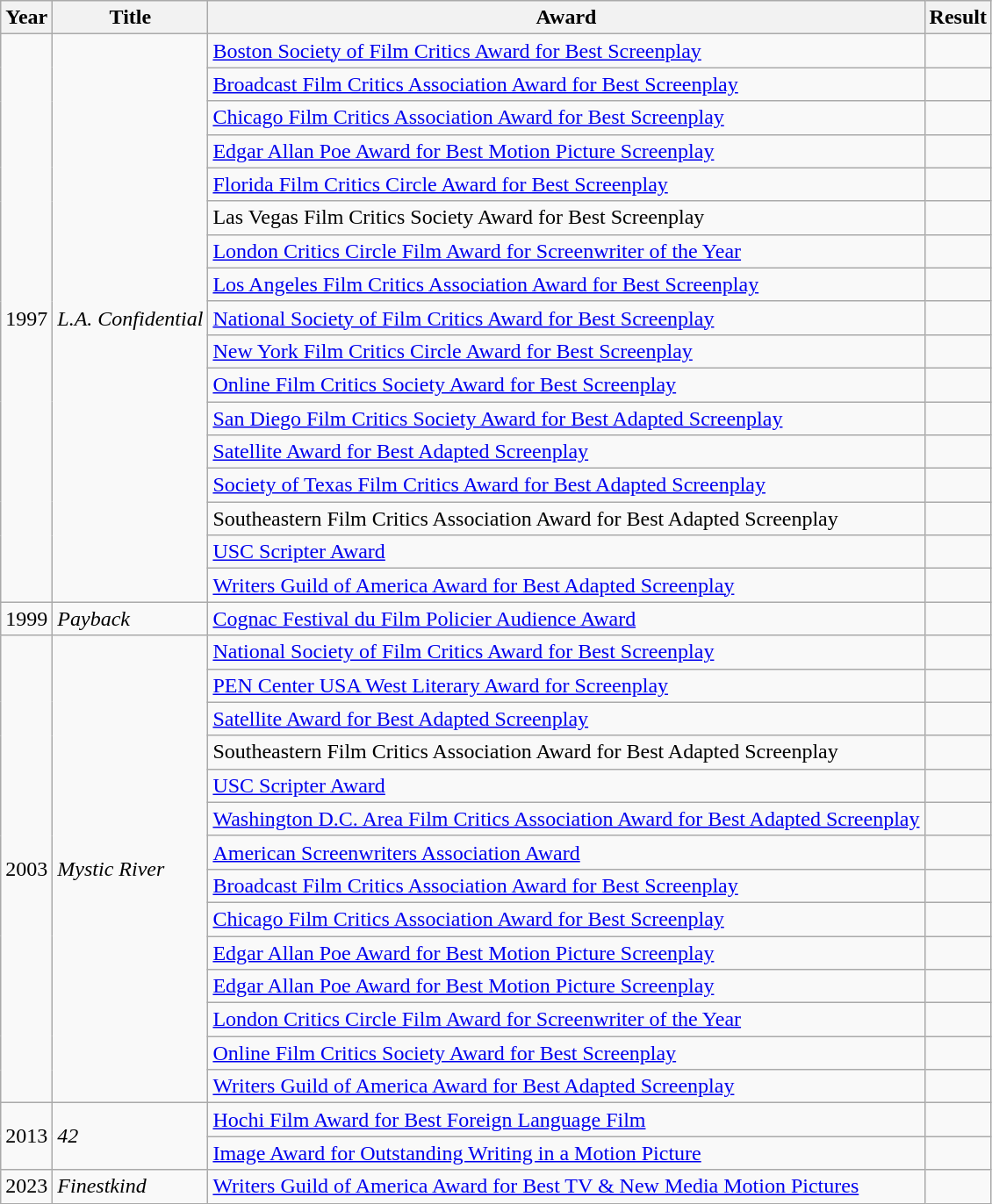<table class="wikitable">
<tr>
<th>Year</th>
<th>Title</th>
<th>Award</th>
<th>Result</th>
</tr>
<tr>
<td rowspan=17>1997</td>
<td rowspan=17><em>L.A. Confidential</em></td>
<td><a href='#'>Boston Society of Film Critics Award for Best Screenplay</a></td>
<td></td>
</tr>
<tr>
<td><a href='#'>Broadcast Film Critics Association Award for Best Screenplay</a></td>
<td></td>
</tr>
<tr>
<td><a href='#'>Chicago Film Critics Association Award for Best Screenplay</a></td>
<td></td>
</tr>
<tr>
<td><a href='#'>Edgar Allan Poe Award for Best Motion Picture Screenplay</a></td>
<td></td>
</tr>
<tr>
<td><a href='#'>Florida Film Critics Circle Award for Best Screenplay</a></td>
<td></td>
</tr>
<tr>
<td>Las Vegas Film Critics Society Award for Best Screenplay</td>
<td></td>
</tr>
<tr>
<td><a href='#'>London Critics Circle Film Award for Screenwriter of the Year</a></td>
<td></td>
</tr>
<tr>
<td><a href='#'>Los Angeles Film Critics Association Award for Best Screenplay</a></td>
<td></td>
</tr>
<tr>
<td><a href='#'>National Society of Film Critics Award for Best Screenplay</a></td>
<td></td>
</tr>
<tr>
<td><a href='#'>New York Film Critics Circle Award for Best Screenplay</a></td>
<td></td>
</tr>
<tr>
<td><a href='#'>Online Film Critics Society Award for Best Screenplay</a></td>
<td></td>
</tr>
<tr>
<td><a href='#'>San Diego Film Critics Society Award for Best Adapted Screenplay</a></td>
<td></td>
</tr>
<tr>
<td><a href='#'>Satellite Award for Best Adapted Screenplay</a></td>
<td></td>
</tr>
<tr>
<td><a href='#'>Society of Texas Film Critics Award for Best Adapted Screenplay</a></td>
<td></td>
</tr>
<tr>
<td>Southeastern Film Critics Association Award for Best Adapted Screenplay</td>
<td></td>
</tr>
<tr>
<td><a href='#'>USC Scripter Award</a></td>
<td></td>
</tr>
<tr>
<td><a href='#'>Writers Guild of America Award for Best Adapted Screenplay</a></td>
<td></td>
</tr>
<tr>
<td>1999</td>
<td><em>Payback</em></td>
<td><a href='#'>Cognac Festival du Film Policier Audience Award</a></td>
<td></td>
</tr>
<tr>
<td rowspan=14>2003</td>
<td rowspan=14><em>Mystic River</em></td>
<td><a href='#'>National Society of Film Critics Award for Best Screenplay</a></td>
<td></td>
</tr>
<tr>
<td><a href='#'>PEN Center USA West Literary Award for Screenplay</a></td>
<td></td>
</tr>
<tr>
<td><a href='#'>Satellite Award for Best Adapted Screenplay</a></td>
<td></td>
</tr>
<tr>
<td>Southeastern Film Critics Association Award for Best Adapted Screenplay</td>
<td></td>
</tr>
<tr>
<td><a href='#'>USC Scripter Award</a></td>
<td></td>
</tr>
<tr>
<td><a href='#'>Washington D.C. Area Film Critics Association Award for Best Adapted Screenplay</a></td>
<td></td>
</tr>
<tr>
<td><a href='#'>American Screenwriters Association Award</a></td>
<td></td>
</tr>
<tr>
<td><a href='#'>Broadcast Film Critics Association Award for Best Screenplay</a></td>
<td></td>
</tr>
<tr>
<td><a href='#'>Chicago Film Critics Association Award for Best Screenplay</a></td>
<td></td>
</tr>
<tr>
<td><a href='#'>Edgar Allan Poe Award for Best Motion Picture Screenplay</a></td>
<td></td>
</tr>
<tr>
<td><a href='#'>Edgar Allan Poe Award for Best Motion Picture Screenplay</a></td>
<td></td>
</tr>
<tr>
<td><a href='#'>London Critics Circle Film Award for Screenwriter of the Year</a></td>
<td></td>
</tr>
<tr>
<td><a href='#'>Online Film Critics Society Award for Best Screenplay</a></td>
<td></td>
</tr>
<tr>
<td><a href='#'>Writers Guild of America Award for Best Adapted Screenplay</a></td>
<td></td>
</tr>
<tr>
<td rowspan=2>2013</td>
<td rowspan=2><em>42</em></td>
<td><a href='#'>Hochi Film Award for Best Foreign Language Film</a></td>
<td></td>
</tr>
<tr>
<td><a href='#'>Image Award for Outstanding Writing in a Motion Picture</a></td>
<td></td>
</tr>
<tr>
<td rowspan=1>2023</td>
<td rowspan=1><em>Finestkind</em></td>
<td><a href='#'>Writers Guild of America Award for Best TV & New Media Motion Pictures</a></td>
<td></td>
</tr>
</table>
